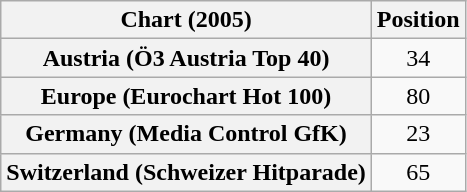<table class="wikitable sortable plainrowheaders" style="text-align:center">
<tr>
<th scope="col">Chart (2005)</th>
<th scope="col">Position</th>
</tr>
<tr>
<th scope="row">Austria (Ö3 Austria Top 40)</th>
<td>34</td>
</tr>
<tr>
<th scope="row">Europe (Eurochart Hot 100)</th>
<td>80</td>
</tr>
<tr>
<th scope="row">Germany (Media Control GfK)</th>
<td>23</td>
</tr>
<tr>
<th scope="row">Switzerland (Schweizer Hitparade)</th>
<td>65</td>
</tr>
</table>
